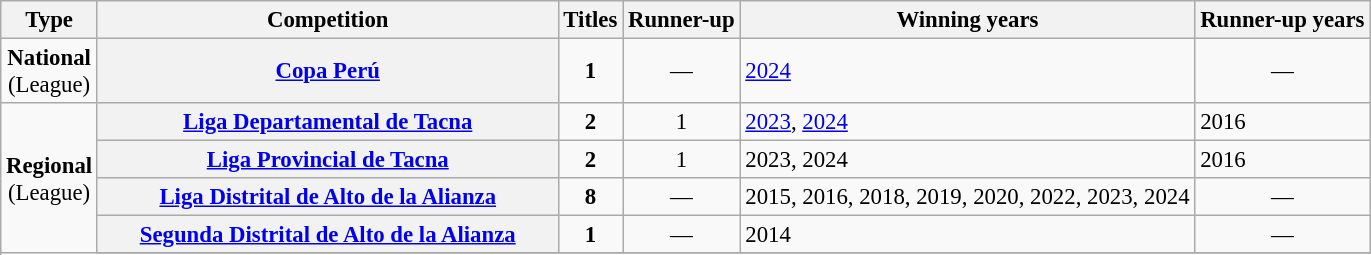<table class="wikitable plainrowheaders" style="font-size:95%; text-align:center;">
<tr>
<th>Type</th>
<th width=300px>Competition</th>
<th>Titles</th>
<th>Runner-up</th>
<th>Winning years</th>
<th>Runner-up years</th>
</tr>
<tr>
<td rowspan=1><strong>National</strong><br>(League)</td>
<th scope=col><a href='#'>Copa Perú</a></th>
<td><strong>1</strong></td>
<td style="text-align:center;">—</td>
<td align="left"><a href='#'>2024</a></td>
<td style="text-align:center;">—</td>
</tr>
<tr>
<td rowspan=5><strong>Regional</strong><br>(League)</td>
<th scope=col><a href='#'>Liga Departamental de Tacna</a></th>
<td><strong>2</strong></td>
<td>1</td>
<td align="left"><a href='#'>2023</a>, <a href='#'>2024</a></td>
<td align="left">2016</td>
</tr>
<tr>
<th scope=col><a href='#'>Liga Provincial de Tacna</a></th>
<td><strong>2</strong></td>
<td>1</td>
<td align="left">2023, 2024</td>
<td align="left">2016</td>
</tr>
<tr>
<th scope=col><a href='#'>Liga Distrital de Alto de la Alianza</a></th>
<td><strong>8</strong></td>
<td style="text-align:center;">—</td>
<td align="left">2015, 2016, 2018, 2019, 2020, 2022, 2023, 2024</td>
<td style="text-align:center;">—</td>
</tr>
<tr>
<th scope=col><a href='#'>Segunda Distrital de Alto de la Alianza</a></th>
<td><strong>1</strong></td>
<td style="text-align:center;">—</td>
<td align="left">2014</td>
<td style="text-align:center;">—</td>
</tr>
<tr>
</tr>
</table>
